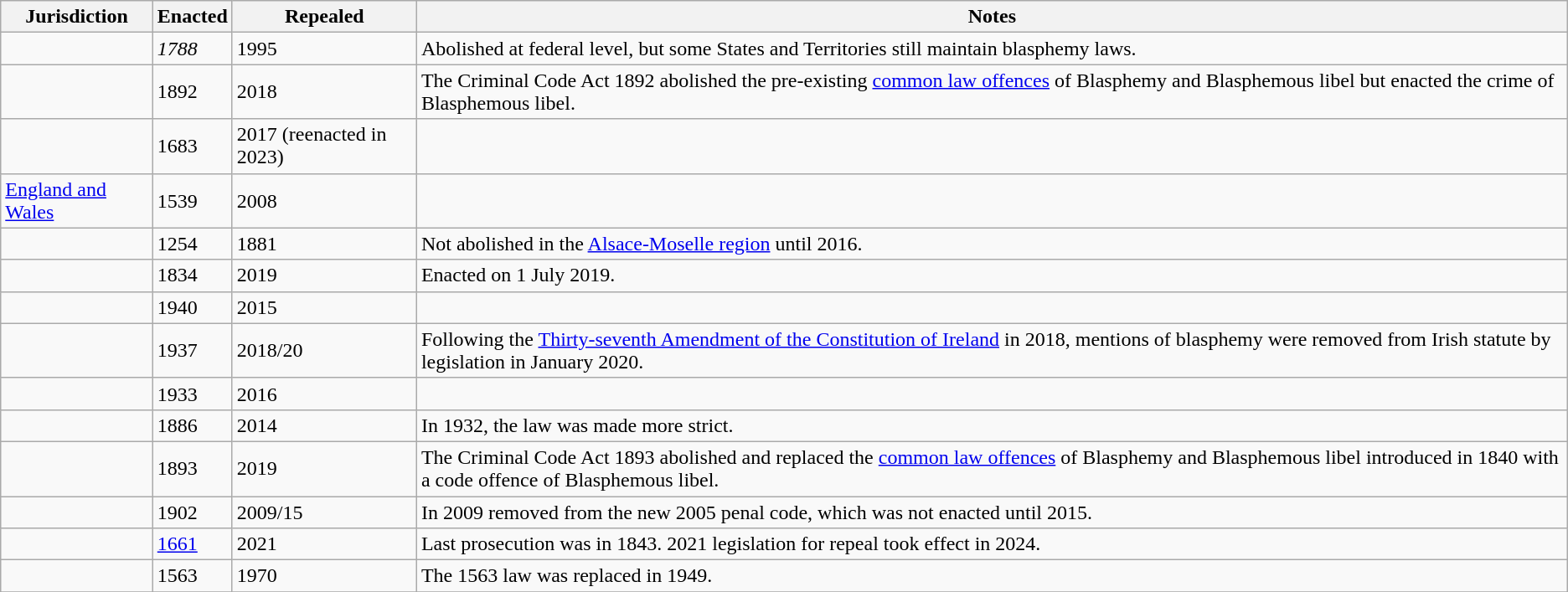<table class="wikitable sortable">
<tr>
<th>Jurisdiction</th>
<th>Enacted</th>
<th>Repealed</th>
<th>Notes</th>
</tr>
<tr>
<td></td>
<td><em>1788</em></td>
<td>1995</td>
<td>Abolished at federal level, but some States and Territories still maintain blasphemy laws.</td>
</tr>
<tr>
<td></td>
<td>1892</td>
<td>2018</td>
<td>The Criminal Code Act 1892 abolished the pre-existing <a href='#'>common law offences</a> of Blasphemy and Blasphemous libel but enacted the crime of Blasphemous libel.</td>
</tr>
<tr>
<td></td>
<td>1683</td>
<td>2017 (reenacted in 2023)</td>
<td></td>
</tr>
<tr>
<td> <a href='#'>England and Wales</a></td>
<td>1539</td>
<td>2008</td>
<td></td>
</tr>
<tr>
<td></td>
<td>1254</td>
<td>1881</td>
<td>Not abolished in the <a href='#'>Alsace-Moselle region</a> until 2016.</td>
</tr>
<tr>
<td></td>
<td>1834</td>
<td>2019</td>
<td>Enacted on 1 July 2019.</td>
</tr>
<tr>
<td></td>
<td>1940</td>
<td>2015</td>
<td></td>
</tr>
<tr>
<td></td>
<td>1937</td>
<td>2018/20</td>
<td>Following the <a href='#'>Thirty-seventh Amendment of the Constitution of Ireland</a> in 2018, mentions of blasphemy were removed from Irish statute by legislation in January 2020.</td>
</tr>
<tr>
<td></td>
<td>1933</td>
<td>2016</td>
<td></td>
</tr>
<tr>
<td></td>
<td>1886</td>
<td>2014</td>
<td>In 1932, the law was made more strict.</td>
</tr>
<tr>
<td></td>
<td>1893</td>
<td>2019</td>
<td>The Criminal Code Act 1893 abolished and replaced the <a href='#'>common law offences</a> of Blasphemy and Blasphemous libel introduced in 1840 with a code offence of Blasphemous libel.</td>
</tr>
<tr>
<td></td>
<td>1902</td>
<td>2009/15</td>
<td>In 2009 removed from the new 2005 penal code, which was not enacted until 2015.</td>
</tr>
<tr>
<td></td>
<td><a href='#'>1661</a></td>
<td>2021</td>
<td>Last prosecution was in 1843. 2021 legislation for repeal took effect in 2024.</td>
</tr>
<tr>
<td></td>
<td>1563</td>
<td>1970</td>
<td>The 1563 law was replaced in 1949.</td>
</tr>
<tr>
</tr>
</table>
